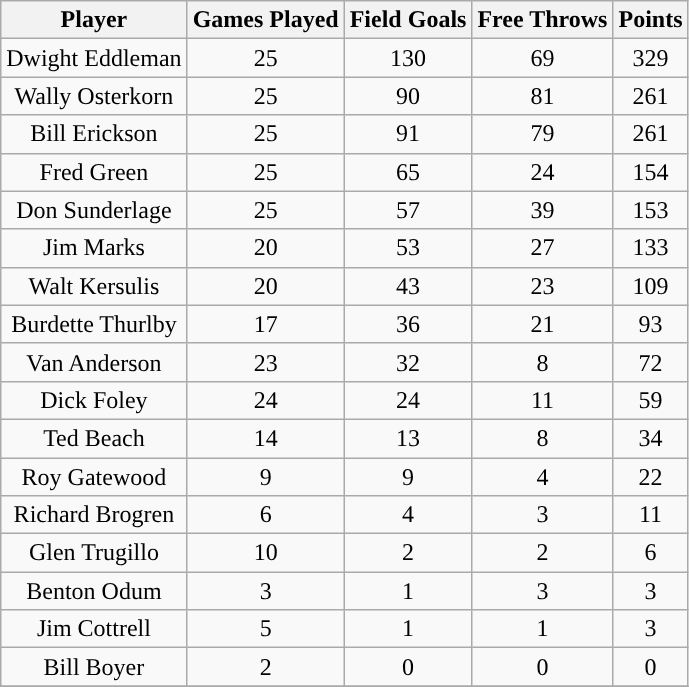<table class="wikitable sortable">
<tr>
<th>Player</th>
<th>Games Played</th>
<th>Field Goals</th>
<th>Free Throws</th>
<th>Points</th>
</tr>
<tr align="center" bgcolor="">
<td>Dwight Eddleman</td>
<td>25</td>
<td>130</td>
<td>69</td>
<td>329</td>
</tr>
<tr align="center" bgcolor="">
<td>Wally Osterkorn</td>
<td>25</td>
<td>90</td>
<td>81</td>
<td>261</td>
</tr>
<tr align="center" bgcolor="">
<td>Bill Erickson</td>
<td>25</td>
<td>91</td>
<td>79</td>
<td>261</td>
</tr>
<tr align="center" bgcolor="">
<td>Fred Green</td>
<td>25</td>
<td>65</td>
<td>24</td>
<td>154</td>
</tr>
<tr align="center" bgcolor="">
<td>Don Sunderlage</td>
<td>25</td>
<td>57</td>
<td>39</td>
<td>153</td>
</tr>
<tr align="center" bgcolor="">
<td>Jim Marks</td>
<td>20</td>
<td>53</td>
<td>27</td>
<td>133</td>
</tr>
<tr align="center" bgcolor="">
<td>Walt Kersulis</td>
<td>20</td>
<td>43</td>
<td>23</td>
<td>109</td>
</tr>
<tr align="center" bgcolor="">
<td>Burdette Thurlby</td>
<td>17</td>
<td>36</td>
<td>21</td>
<td>93</td>
</tr>
<tr align="center" bgcolor="">
<td>Van Anderson</td>
<td>23</td>
<td>32</td>
<td>8</td>
<td>72</td>
</tr>
<tr align="center" bgcolor="">
<td>Dick Foley</td>
<td>24</td>
<td>24</td>
<td>11</td>
<td>59</td>
</tr>
<tr align="center" bgcolor="">
<td>Ted Beach</td>
<td>14</td>
<td>13</td>
<td>8</td>
<td>34</td>
</tr>
<tr align="center" bgcolor="">
<td>Roy Gatewood</td>
<td>9</td>
<td>9</td>
<td>4</td>
<td>22</td>
</tr>
<tr align="center" bgcolor="">
<td>Richard Brogren</td>
<td>6</td>
<td>4</td>
<td>3</td>
<td>11</td>
</tr>
<tr align="center" bgcolor="">
<td>Glen Trugillo</td>
<td>10</td>
<td>2</td>
<td>2</td>
<td>6</td>
</tr>
<tr align="center" bgcolor="">
<td>Benton Odum</td>
<td>3</td>
<td>1</td>
<td>3</td>
<td>3</td>
</tr>
<tr align="center" bgcolor="">
<td>Jim Cottrell</td>
<td>5</td>
<td>1</td>
<td>1</td>
<td>3</td>
</tr>
<tr align="center" bgcolor="">
<td>Bill Boyer</td>
<td>2</td>
<td>0</td>
<td>0</td>
<td>0</td>
</tr>
<tr align="center" bgcolor="">
</tr>
</table>
